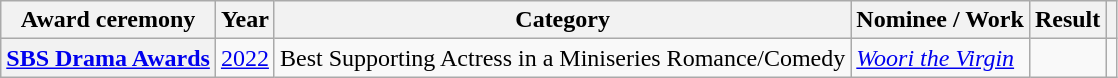<table class="wikitable plainrowheaders sortable">
<tr>
<th scope="col">Award ceremony</th>
<th scope="col">Year</th>
<th scope="col">Category</th>
<th scope="col">Nominee / Work</th>
<th scope="col">Result</th>
<th scope="col" class="unsortable"></th>
</tr>
<tr>
<th scope="row" rowspan="1"><a href='#'>SBS Drama Awards</a></th>
<td><a href='#'>2022</a></td>
<td>Best Supporting Actress in a Miniseries Romance/Comedy</td>
<td><em><a href='#'>Woori the Virgin</a></em></td>
<td></td>
<td></td>
</tr>
</table>
